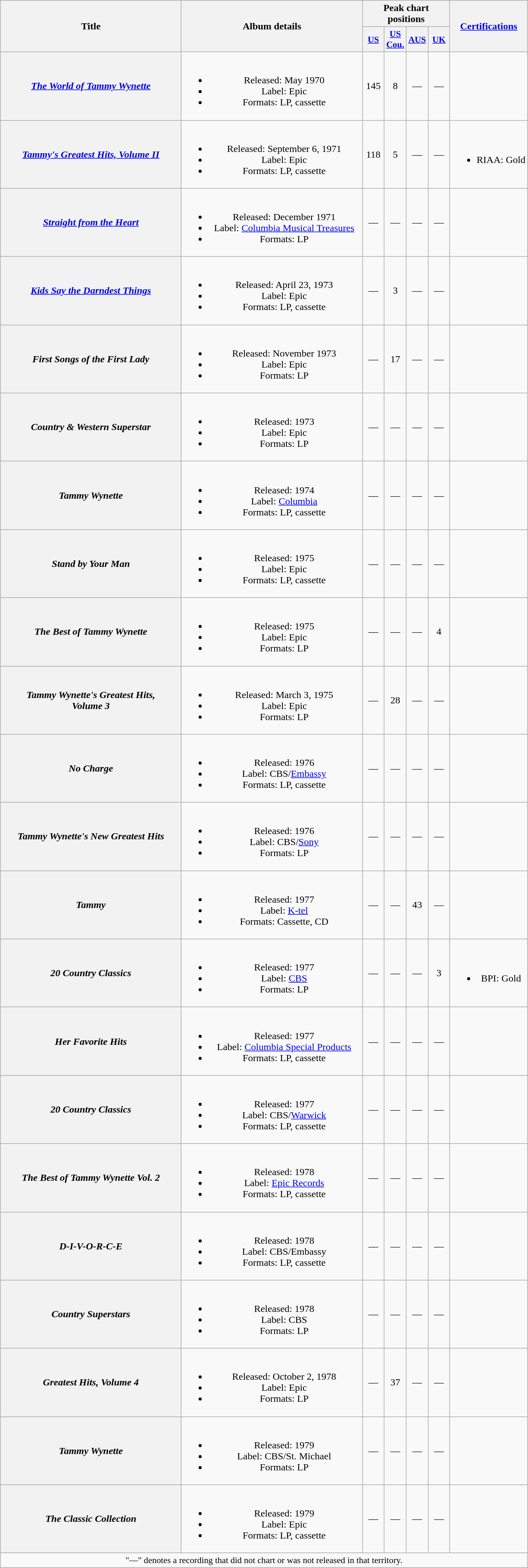<table class="wikitable plainrowheaders" style="text-align:center;">
<tr>
<th scope="col" rowspan="2" style="width:18em;">Title</th>
<th scope="col" rowspan="2" style="width:18em;">Album details</th>
<th scope="col" colspan="4">Peak chart<br>positions</th>
<th scope="col" rowspan="2"><a href='#'>Certifications</a></th>
</tr>
<tr>
<th scope="col" style="width:2em;font-size:90%;"><a href='#'>US</a><br></th>
<th scope="col" style="width:2em;font-size:90%;"><a href='#'>US<br>Cou.</a><br></th>
<th scope="col" style="width:2em;font-size:90%;"><a href='#'>AUS</a><br></th>
<th scope="col" style="width:2em;font-size:90%;"><a href='#'>UK</a><br></th>
</tr>
<tr>
<th scope="row"><em><a href='#'>The World of Tammy Wynette</a></em></th>
<td><br><ul><li>Released: May 1970</li><li>Label: Epic</li><li>Formats: LP, cassette</li></ul></td>
<td>145</td>
<td>8</td>
<td>—</td>
<td>—</td>
<td></td>
</tr>
<tr>
<th scope="row"><em><a href='#'>Tammy's Greatest Hits, Volume II</a></em></th>
<td><br><ul><li>Released: September 6, 1971</li><li>Label: Epic</li><li>Formats: LP, cassette</li></ul></td>
<td>118</td>
<td>5</td>
<td>—</td>
<td>—</td>
<td><br><ul><li>RIAA: Gold</li></ul></td>
</tr>
<tr>
<th scope="row"><em><a href='#'>Straight from the Heart</a></em><br></th>
<td><br><ul><li>Released: December 1971</li><li>Label: <a href='#'>Columbia Musical Treasures</a></li><li>Formats: LP</li></ul></td>
<td>—</td>
<td>—</td>
<td>—</td>
<td>—</td>
<td></td>
</tr>
<tr>
<th scope="row"><em><a href='#'>Kids Say the Darndest Things</a></em></th>
<td><br><ul><li>Released: April 23, 1973</li><li>Label: Epic</li><li>Formats: LP, cassette</li></ul></td>
<td>—</td>
<td>3</td>
<td>—</td>
<td>—</td>
<td></td>
</tr>
<tr>
<th scope="row"><em>First Songs of the First Lady</em></th>
<td><br><ul><li>Released: November 1973</li><li>Label: Epic</li><li>Formats: LP</li></ul></td>
<td>—</td>
<td>17</td>
<td>—</td>
<td>—</td>
<td></td>
</tr>
<tr>
<th scope="row"><em>Country & Western Superstar</em></th>
<td><br><ul><li>Released: 1973</li><li>Label: Epic</li><li>Formats: LP</li></ul></td>
<td>—</td>
<td>—</td>
<td>—</td>
<td>—</td>
<td></td>
</tr>
<tr>
<th scope="row"><em>Tammy Wynette</em></th>
<td><br><ul><li>Released: 1974</li><li>Label: <a href='#'>Columbia</a></li><li>Formats: LP, cassette</li></ul></td>
<td>—</td>
<td>—</td>
<td>—</td>
<td>—</td>
<td></td>
</tr>
<tr>
<th scope="row"><em>Stand by Your Man</em></th>
<td><br><ul><li>Released: 1975</li><li>Label: Epic</li><li>Formats: LP, cassette</li></ul></td>
<td>—</td>
<td>—</td>
<td>—</td>
<td>—</td>
<td></td>
</tr>
<tr>
<th scope="row"><em>The Best of Tammy Wynette</em></th>
<td><br><ul><li>Released: 1975</li><li>Label: Epic</li><li>Formats: LP</li></ul></td>
<td>—</td>
<td>—</td>
<td>—</td>
<td>4</td>
<td></td>
</tr>
<tr>
<th scope="row"><em>Tammy Wynette's Greatest Hits,<br>Volume 3</em></th>
<td><br><ul><li>Released: March 3, 1975</li><li>Label: Epic</li><li>Formats: LP</li></ul></td>
<td>—</td>
<td>28</td>
<td>—</td>
<td>—</td>
<td></td>
</tr>
<tr>
<th scope="row"><em>No Charge</em></th>
<td><br><ul><li>Released: 1976</li><li>Label: CBS/<a href='#'>Embassy</a></li><li>Formats: LP, cassette</li></ul></td>
<td>—</td>
<td>—</td>
<td>—</td>
<td>—</td>
<td></td>
</tr>
<tr>
<th scope="row"><em>Tammy Wynette's New Greatest Hits</em></th>
<td><br><ul><li>Released: 1976</li><li>Label: CBS/<a href='#'>Sony</a></li><li>Formats: LP</li></ul></td>
<td>—</td>
<td>—</td>
<td>—</td>
<td>—</td>
<td></td>
</tr>
<tr>
<th scope="row"><em>Tammy</em></th>
<td><br><ul><li>Released: 1977</li><li>Label: <a href='#'>K-tel</a></li><li>Formats: Cassette, CD</li></ul></td>
<td>—</td>
<td>—</td>
<td>43</td>
<td>—</td>
<td></td>
</tr>
<tr>
<th scope="row"><em>20 Country Classics</em></th>
<td><br><ul><li>Released: 1977</li><li>Label: <a href='#'>CBS</a></li><li>Formats: LP</li></ul></td>
<td>—</td>
<td>—</td>
<td>—</td>
<td>3</td>
<td><br><ul><li>BPI: Gold</li></ul></td>
</tr>
<tr>
<th scope="row"><em>Her Favorite Hits</em></th>
<td><br><ul><li>Released: 1977</li><li>Label: <a href='#'>Columbia Special Products</a></li><li>Formats: LP, cassette</li></ul></td>
<td>—</td>
<td>—</td>
<td>—</td>
<td>—</td>
<td></td>
</tr>
<tr>
<th scope="row"><em>20 Country Classics</em></th>
<td><br><ul><li>Released: 1977</li><li>Label: CBS/<a href='#'>Warwick</a></li><li>Formats: LP, cassette</li></ul></td>
<td>—</td>
<td>—</td>
<td>—</td>
<td>—</td>
<td></td>
</tr>
<tr>
<th scope="row"><em>The Best of Tammy Wynette Vol. 2</em></th>
<td><br><ul><li>Released: 1978</li><li>Label: <a href='#'>Epic Records</a></li><li>Formats: LP, cassette</li></ul></td>
<td>—</td>
<td>—</td>
<td>—</td>
<td>—</td>
<td></td>
</tr>
<tr>
<th scope="row"><em>D-I-V-O-R-C-E</em></th>
<td><br><ul><li>Released: 1978</li><li>Label: CBS/Embassy</li><li>Formats: LP, cassette</li></ul></td>
<td>—</td>
<td>—</td>
<td>—</td>
<td>—</td>
<td></td>
</tr>
<tr>
<th scope="row"><em>Country Superstars</em></th>
<td><br><ul><li>Released: 1978</li><li>Label: CBS</li><li>Formats: LP</li></ul></td>
<td>—</td>
<td>—</td>
<td>—</td>
<td>—</td>
<td></td>
</tr>
<tr>
<th scope="row"><em>Greatest Hits, Volume 4</em></th>
<td><br><ul><li>Released: October 2, 1978</li><li>Label: Epic</li><li>Formats: LP</li></ul></td>
<td>—</td>
<td>37</td>
<td>—</td>
<td>—</td>
<td></td>
</tr>
<tr>
<th scope="row"><em>Tammy Wynette</em></th>
<td><br><ul><li>Released: 1979</li><li>Label: CBS/St. Michael</li><li>Formats: LP</li></ul></td>
<td>—</td>
<td>—</td>
<td>—</td>
<td>—</td>
<td></td>
</tr>
<tr>
<th scope="row"><em>The Classic Collection</em></th>
<td><br><ul><li>Released: 1979</li><li>Label: Epic</li><li>Formats: LP, cassette</li></ul></td>
<td>—</td>
<td>—</td>
<td>—</td>
<td>—</td>
<td></td>
</tr>
<tr>
<td colspan="7" style="font-size:90%">"—" denotes a recording that did not chart or was not released in that territory.</td>
</tr>
</table>
